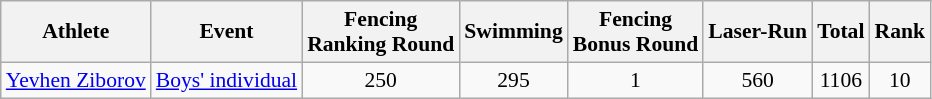<table class="wikitable" style="text-align:center; font-size:90%">
<tr>
<th>Athlete</th>
<th>Event</th>
<th>Fencing<br>Ranking Round</th>
<th>Swimming</th>
<th>Fencing<br>Bonus Round</th>
<th>Laser-Run</th>
<th>Total</th>
<th>Rank</th>
</tr>
<tr>
<td align=left><a href='#'>Yevhen Ziborov</a></td>
<td align=left><a href='#'>Boys' individual</a></td>
<td>250</td>
<td>295</td>
<td>1</td>
<td>560</td>
<td>1106</td>
<td>10</td>
</tr>
</table>
